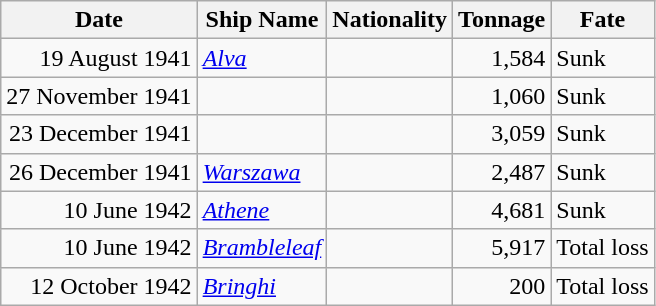<table class="wikitable sortable">
<tr>
<th>Date</th>
<th>Ship Name</th>
<th>Nationality</th>
<th>Tonnage</th>
<th>Fate</th>
</tr>
<tr>
<td align="right">19 August 1941</td>
<td align="left"><em><a href='#'>Alva</a></em></td>
<td align="left"></td>
<td align="right">1,584</td>
<td>Sunk</td>
</tr>
<tr>
<td align="right">27 November 1941</td>
<td align="left"></td>
<td align="left"></td>
<td align="right">1,060</td>
<td>Sunk</td>
</tr>
<tr>
<td align="right">23 December 1941</td>
<td align="left"></td>
<td align="left"></td>
<td align="right">3,059</td>
<td>Sunk</td>
</tr>
<tr>
<td align="right">26 December 1941</td>
<td align="left"><em><a href='#'>Warszawa</a></em></td>
<td align="left"></td>
<td align="right">2,487</td>
<td>Sunk</td>
</tr>
<tr>
<td align="right">10 June 1942</td>
<td align="left"><em><a href='#'>Athene</a></em></td>
<td align="left"></td>
<td align="right">4,681</td>
<td>Sunk</td>
</tr>
<tr>
<td align="right">10 June 1942</td>
<td align="left"><em><a href='#'>Brambleleaf</a></em></td>
<td align="left"></td>
<td align="right">5,917</td>
<td>Total loss</td>
</tr>
<tr>
<td align="right">12 October 1942</td>
<td align="left"><em><a href='#'>Bringhi</a></em></td>
<td align="left"></td>
<td align="right">200</td>
<td>Total loss</td>
</tr>
</table>
